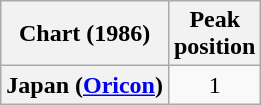<table class="wikitable plainrowheaders" style="text-align:center">
<tr>
<th>Chart (1986)</th>
<th>Peak<br>position</th>
</tr>
<tr>
<th scope="row">Japan (<a href='#'>Oricon</a>)</th>
<td>1</td>
</tr>
</table>
